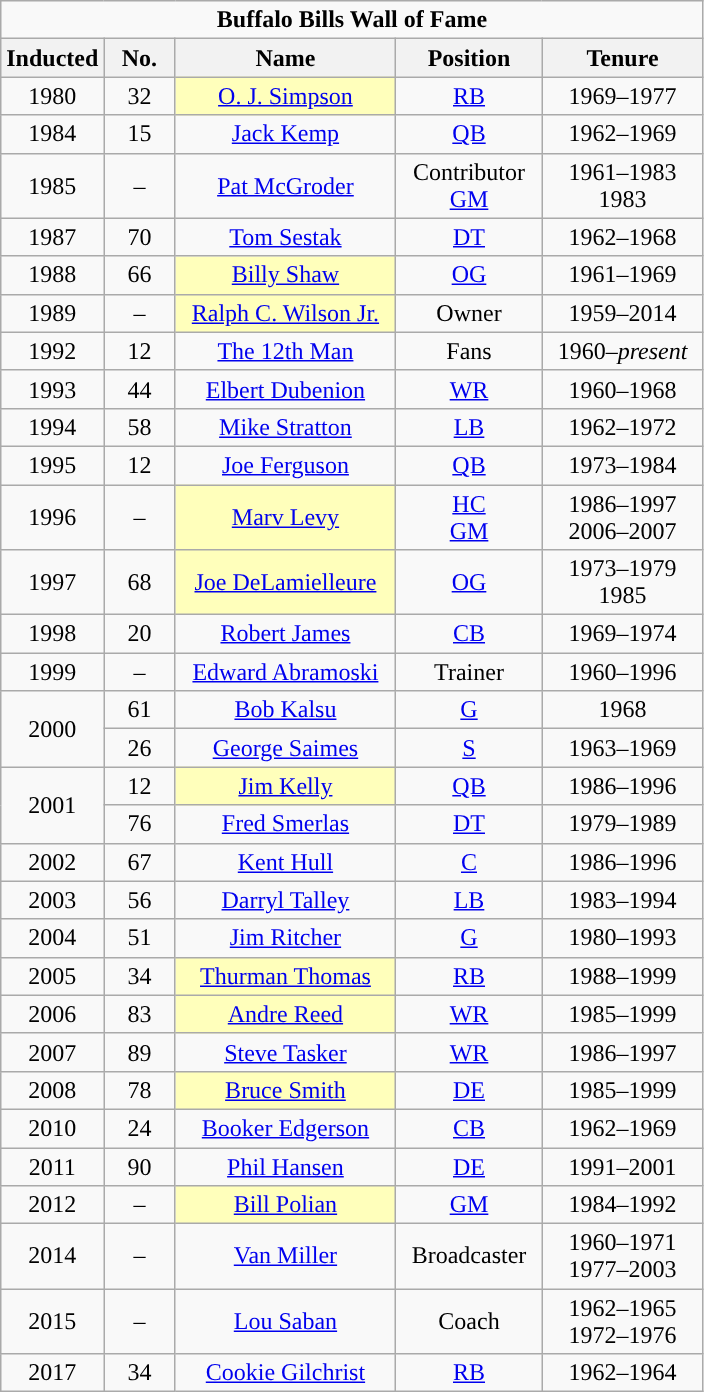<table class="wikitable" style="text-align:center">
<tr>
<td colspan="5"><strong>Buffalo Bills Wall of Fame</strong></td>
</tr>
<tr>
<th width=40px>Inducted</th>
<th width=40px>No.</th>
<th width=140px>Name</th>
<th width=90px>Position</th>
<th width=100px>Tenure</th>
</tr>
<tr>
<td>1980</td>
<td>32</td>
<td style="background:#ffb"><a href='#'>O. J. Simpson</a></td>
<td><a href='#'>RB</a></td>
<td>1969–1977</td>
</tr>
<tr>
<td>1984</td>
<td>15</td>
<td><a href='#'>Jack Kemp</a></td>
<td><a href='#'>QB</a></td>
<td>1962–1969</td>
</tr>
<tr>
<td>1985</td>
<td>–</td>
<td><a href='#'>Pat McGroder</a></td>
<td>Contributor<br><a href='#'>GM</a></td>
<td>1961–1983<br>1983</td>
</tr>
<tr>
<td>1987</td>
<td>70</td>
<td><a href='#'>Tom Sestak</a></td>
<td><a href='#'>DT</a></td>
<td>1962–1968</td>
</tr>
<tr>
<td>1988</td>
<td>66</td>
<td style="background:#ffb"><a href='#'>Billy Shaw</a></td>
<td><a href='#'>OG</a></td>
<td>1961–1969</td>
</tr>
<tr>
<td>1989</td>
<td>–</td>
<td style="background:#ffb"><a href='#'>Ralph C. Wilson Jr.</a></td>
<td>Owner</td>
<td>1959–2014</td>
</tr>
<tr>
<td>1992</td>
<td>12</td>
<td><a href='#'>The 12th Man</a></td>
<td>Fans</td>
<td>1960–<em>present</em></td>
</tr>
<tr>
<td>1993</td>
<td>44</td>
<td><a href='#'>Elbert Dubenion</a></td>
<td><a href='#'>WR</a></td>
<td>1960–1968</td>
</tr>
<tr>
<td>1994</td>
<td>58</td>
<td><a href='#'>Mike Stratton</a></td>
<td><a href='#'>LB</a></td>
<td>1962–1972</td>
</tr>
<tr>
<td>1995</td>
<td>12</td>
<td><a href='#'>Joe Ferguson</a></td>
<td><a href='#'>QB</a></td>
<td>1973–1984</td>
</tr>
<tr>
<td>1996</td>
<td>–</td>
<td style="background:#ffb"><a href='#'>Marv Levy</a></td>
<td><a href='#'>HC</a><br><a href='#'>GM</a></td>
<td>1986–1997<br>2006–2007</td>
</tr>
<tr>
<td>1997</td>
<td>68</td>
<td style="background:#ffb"><a href='#'>Joe DeLamielleure</a></td>
<td><a href='#'>OG</a></td>
<td>1973–1979<br>1985</td>
</tr>
<tr>
<td>1998</td>
<td>20</td>
<td><a href='#'>Robert James</a></td>
<td><a href='#'>CB</a></td>
<td>1969–1974</td>
</tr>
<tr>
<td>1999</td>
<td>–</td>
<td><a href='#'>Edward Abramoski</a></td>
<td>Trainer</td>
<td>1960–1996</td>
</tr>
<tr>
<td rowspan=2>2000</td>
<td>61</td>
<td><a href='#'>Bob Kalsu</a></td>
<td><a href='#'>G</a></td>
<td>1968</td>
</tr>
<tr>
<td>26</td>
<td><a href='#'>George Saimes</a></td>
<td><a href='#'>S</a></td>
<td>1963–1969</td>
</tr>
<tr>
<td rowspan=2>2001</td>
<td>12</td>
<td style="background:#ffb"><a href='#'>Jim Kelly</a></td>
<td><a href='#'>QB</a></td>
<td>1986–1996</td>
</tr>
<tr>
<td>76</td>
<td><a href='#'>Fred Smerlas</a></td>
<td><a href='#'>DT</a></td>
<td>1979–1989</td>
</tr>
<tr>
<td>2002</td>
<td>67</td>
<td><a href='#'>Kent Hull</a></td>
<td><a href='#'>C</a></td>
<td>1986–1996</td>
</tr>
<tr>
<td>2003</td>
<td>56</td>
<td><a href='#'>Darryl Talley</a></td>
<td><a href='#'>LB</a></td>
<td>1983–1994</td>
</tr>
<tr>
<td>2004</td>
<td>51</td>
<td><a href='#'>Jim Ritcher</a></td>
<td><a href='#'>G</a></td>
<td>1980–1993</td>
</tr>
<tr>
<td>2005</td>
<td>34</td>
<td style="background:#ffb"><a href='#'>Thurman Thomas</a></td>
<td><a href='#'>RB</a></td>
<td>1988–1999</td>
</tr>
<tr>
<td>2006</td>
<td>83</td>
<td style="background:#ffb"><a href='#'>Andre Reed</a></td>
<td><a href='#'>WR</a></td>
<td>1985–1999</td>
</tr>
<tr>
<td>2007</td>
<td>89</td>
<td><a href='#'>Steve Tasker</a></td>
<td><a href='#'>WR</a></td>
<td>1986–1997</td>
</tr>
<tr>
<td>2008</td>
<td>78</td>
<td style="background:#ffb"><a href='#'>Bruce Smith</a></td>
<td><a href='#'>DE</a></td>
<td>1985–1999</td>
</tr>
<tr>
<td>2010</td>
<td>24</td>
<td><a href='#'>Booker Edgerson</a></td>
<td><a href='#'>CB</a></td>
<td>1962–1969</td>
</tr>
<tr>
<td>2011</td>
<td>90</td>
<td><a href='#'>Phil Hansen</a></td>
<td><a href='#'>DE</a></td>
<td>1991–2001</td>
</tr>
<tr>
<td>2012</td>
<td>–</td>
<td style="background:#ffb"><a href='#'>Bill Polian</a></td>
<td><a href='#'>GM</a></td>
<td>1984–1992</td>
</tr>
<tr>
<td>2014</td>
<td>–</td>
<td><a href='#'>Van Miller</a></td>
<td>Broadcaster</td>
<td>1960–1971<br>1977–2003</td>
</tr>
<tr>
<td>2015</td>
<td>–</td>
<td><a href='#'>Lou Saban</a></td>
<td>Coach</td>
<td>1962–1965<br>1972–1976</td>
</tr>
<tr>
<td>2017</td>
<td>34</td>
<td><a href='#'>Cookie Gilchrist</a></td>
<td><a href='#'>RB</a></td>
<td>1962–1964</td>
</tr>
</table>
